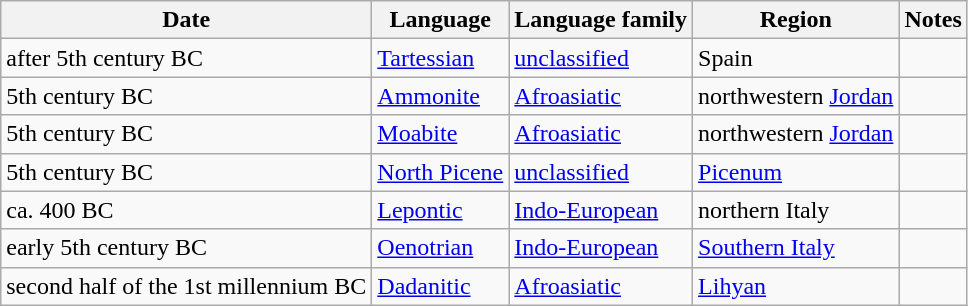<table class="wikitable sortable" border="1">
<tr>
<th>Date</th>
<th>Language</th>
<th>Language family</th>
<th>Region</th>
<th>Notes</th>
</tr>
<tr>
<td>after 5th century BC</td>
<td><a href='#'>Tartessian</a></td>
<td><a href='#'>unclassified</a></td>
<td>Spain</td>
<td></td>
</tr>
<tr>
<td>5th century BC</td>
<td><a href='#'>Ammonite</a></td>
<td><a href='#'>Afroasiatic</a></td>
<td>northwestern <a href='#'>Jordan</a></td>
<td></td>
</tr>
<tr>
<td>5th century BC</td>
<td><a href='#'>Moabite</a></td>
<td><a href='#'>Afroasiatic</a></td>
<td>northwestern <a href='#'>Jordan</a></td>
<td></td>
</tr>
<tr>
<td>5th century BC</td>
<td><a href='#'>North Picene</a></td>
<td><a href='#'>unclassified</a></td>
<td><a href='#'>Picenum</a></td>
<td></td>
</tr>
<tr>
<td>ca. 400 BC</td>
<td><a href='#'>Lepontic</a></td>
<td><a href='#'>Indo-European</a></td>
<td>northern Italy</td>
<td></td>
</tr>
<tr>
<td>early 5th century BC</td>
<td><a href='#'>Oenotrian</a></td>
<td><a href='#'>Indo-European</a></td>
<td><a href='#'>Southern Italy</a></td>
<td></td>
</tr>
<tr>
<td>second half of the 1st millennium BC</td>
<td><a href='#'>Dadanitic</a></td>
<td><a href='#'>Afroasiatic</a></td>
<td><a href='#'>Lihyan</a></td>
<td></td>
</tr>
</table>
